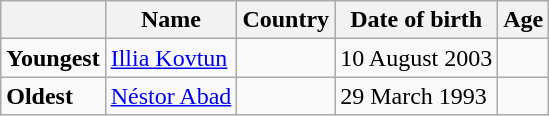<table class="wikitable">
<tr>
<th></th>
<th><strong>Name</strong></th>
<th><strong>Country</strong></th>
<th><strong>Date of birth</strong></th>
<th><strong>Age</strong></th>
</tr>
<tr>
<td><strong>Youngest</strong></td>
<td><a href='#'>Illia Kovtun</a></td>
<td></td>
<td>10 August 2003</td>
<td></td>
</tr>
<tr>
<td><strong>Oldest</strong></td>
<td><a href='#'>Néstor Abad</a></td>
<td></td>
<td>29 March 1993</td>
<td></td>
</tr>
</table>
